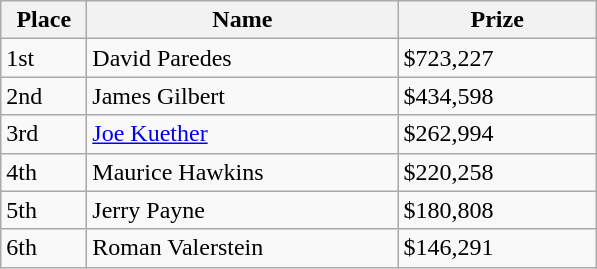<table class="wikitable">
<tr>
<th style="width:50px;">Place</th>
<th style="width:200px;">Name</th>
<th style="width:125px;">Prize</th>
</tr>
<tr>
<td>1st</td>
<td> David Paredes</td>
<td>$723,227</td>
</tr>
<tr>
<td>2nd</td>
<td> James Gilbert</td>
<td>$434,598</td>
</tr>
<tr>
<td>3rd</td>
<td> <a href='#'>Joe Kuether</a></td>
<td>$262,994</td>
</tr>
<tr>
<td>4th</td>
<td> Maurice Hawkins</td>
<td>$220,258</td>
</tr>
<tr>
<td>5th</td>
<td> Jerry Payne</td>
<td>$180,808</td>
</tr>
<tr>
<td>6th</td>
<td> Roman Valerstein</td>
<td>$146,291</td>
</tr>
</table>
